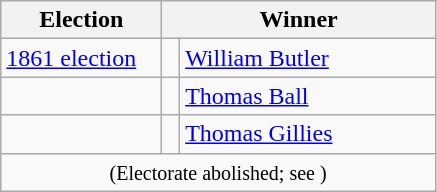<table class=wikitable>
<tr>
<th width=100>Election</th>
<th width=175 colspan=2>Winner</th>
</tr>
<tr>
<td><a href='#'>1861 election</a></td>
<td></td>
<td><a href='#'>William Butler</a></td>
</tr>
<tr>
<td></td>
<td></td>
<td><a href='#'>Thomas Ball</a></td>
</tr>
<tr>
<td></td>
<td></td>
<td><a href='#'>Thomas Gillies</a></td>
</tr>
<tr>
<td colspan=3 align=center><small>(Electorate abolished; see )</small></td>
</tr>
</table>
